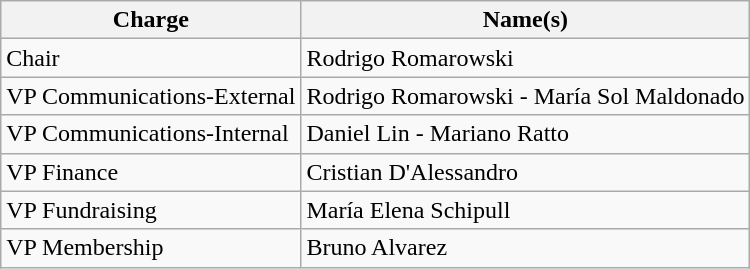<table class="wikitable">
<tr>
<th>Charge</th>
<th>Name(s)</th>
</tr>
<tr>
<td>Chair</td>
<td>Rodrigo Romarowski</td>
</tr>
<tr>
<td>VP Communications-External</td>
<td>Rodrigo Romarowski - María Sol Maldonado</td>
</tr>
<tr>
<td>VP Communications-Internal</td>
<td>Daniel Lin - Mariano Ratto</td>
</tr>
<tr>
<td>VP Finance</td>
<td>Cristian D'Alessandro</td>
</tr>
<tr>
<td>VP Fundraising</td>
<td>María Elena Schipull</td>
</tr>
<tr>
<td>VP Membership</td>
<td>Bruno Alvarez</td>
</tr>
</table>
